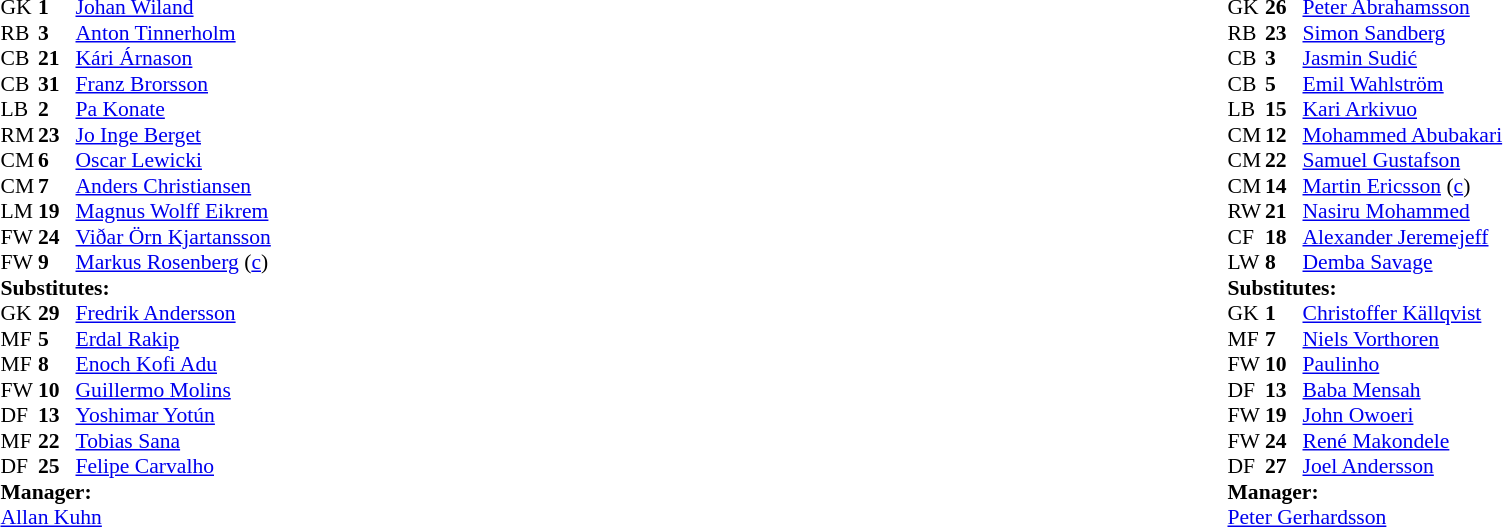<table style="width:100%">
<tr>
<td style="vertical-align:top; width:40%"><br><table style="font-size: 90%" cellspacing="0" cellpadding="0">
<tr>
<th width=25></th>
<th width=25></th>
</tr>
<tr>
<td>GK</td>
<td><strong>1</strong></td>
<td> <a href='#'>Johan Wiland</a></td>
</tr>
<tr>
<td>RB</td>
<td><strong>3</strong></td>
<td> <a href='#'>Anton Tinnerholm</a></td>
</tr>
<tr>
<td>CB</td>
<td><strong>21</strong></td>
<td> <a href='#'>Kári Árnason</a></td>
</tr>
<tr>
<td>CB</td>
<td><strong>31</strong></td>
<td> <a href='#'>Franz Brorsson</a></td>
</tr>
<tr>
<td>LB</td>
<td><strong>2</strong></td>
<td> <a href='#'>Pa Konate</a></td>
</tr>
<tr>
<td>RM</td>
<td><strong>23</strong></td>
<td> <a href='#'>Jo Inge Berget</a></td>
<td></td>
</tr>
<tr>
<td>CM</td>
<td><strong>6</strong></td>
<td> <a href='#'>Oscar Lewicki</a></td>
<td></td>
</tr>
<tr>
<td>CM</td>
<td><strong>7</strong></td>
<td> <a href='#'>Anders Christiansen</a></td>
</tr>
<tr>
<td>LM</td>
<td><strong>19</strong></td>
<td> <a href='#'>Magnus Wolff Eikrem</a></td>
<td></td>
<td></td>
</tr>
<tr>
<td>FW</td>
<td><strong>24</strong></td>
<td> <a href='#'>Viðar Örn Kjartansson</a></td>
<td></td>
<td></td>
</tr>
<tr>
<td>FW</td>
<td><strong>9</strong></td>
<td> <a href='#'>Markus Rosenberg</a> (<a href='#'>c</a>)</td>
<td></td>
<td></td>
</tr>
<tr>
<td colspan=3><strong>Substitutes:</strong></td>
</tr>
<tr>
<td>GK</td>
<td><strong>29</strong></td>
<td> <a href='#'>Fredrik Andersson</a></td>
</tr>
<tr>
<td>MF</td>
<td><strong>5</strong></td>
<td> <a href='#'>Erdal Rakip</a></td>
<td></td>
<td></td>
</tr>
<tr>
<td>MF</td>
<td><strong>8</strong></td>
<td> <a href='#'>Enoch Kofi Adu</a></td>
</tr>
<tr>
<td>FW</td>
<td><strong>10</strong></td>
<td> <a href='#'>Guillermo Molins</a></td>
<td></td>
<td></td>
</tr>
<tr>
<td>DF</td>
<td><strong>13</strong></td>
<td> <a href='#'>Yoshimar Yotún</a></td>
</tr>
<tr>
<td>MF</td>
<td><strong>22</strong></td>
<td> <a href='#'>Tobias Sana</a></td>
<td></td>
<td></td>
</tr>
<tr>
<td>DF</td>
<td><strong>25</strong></td>
<td> <a href='#'>Felipe Carvalho</a></td>
</tr>
<tr>
<td colspan=3><strong>Manager:</strong></td>
</tr>
<tr>
<td colspan=4> <a href='#'>Allan Kuhn</a></td>
</tr>
</table>
</td>
<td style="vertical-align:top; width:50%"><br><table cellspacing="0" cellpadding="0" style="font-size:90%; margin:auto">
<tr>
<th width=25></th>
<th width=25></th>
</tr>
<tr>
<td>GK</td>
<td><strong>26</strong></td>
<td> <a href='#'>Peter Abrahamsson</a></td>
</tr>
<tr>
<td>RB</td>
<td><strong>23</strong></td>
<td> <a href='#'>Simon Sandberg</a></td>
</tr>
<tr>
<td>CB</td>
<td><strong>3</strong></td>
<td> <a href='#'>Jasmin Sudić</a></td>
</tr>
<tr>
<td>CB</td>
<td><strong>5</strong></td>
<td> <a href='#'>Emil Wahlström</a></td>
</tr>
<tr>
<td>LB</td>
<td><strong>15</strong></td>
<td> <a href='#'>Kari Arkivuo</a></td>
<td></td>
</tr>
<tr>
<td>CM</td>
<td><strong>12</strong></td>
<td> <a href='#'>Mohammed Abubakari</a></td>
<td></td>
<td></td>
</tr>
<tr>
<td>CM</td>
<td><strong>22</strong></td>
<td> <a href='#'>Samuel Gustafson</a></td>
<td></td>
</tr>
<tr>
<td>CM</td>
<td><strong>14</strong></td>
<td> <a href='#'>Martin Ericsson</a> (<a href='#'>c</a>)</td>
<td></td>
<td></td>
</tr>
<tr>
<td>RW</td>
<td><strong>21</strong></td>
<td> <a href='#'>Nasiru Mohammed</a></td>
<td></td>
</tr>
<tr>
<td>CF</td>
<td><strong>18</strong></td>
<td> <a href='#'>Alexander Jeremejeff</a></td>
<td></td>
<td></td>
</tr>
<tr>
<td>LW</td>
<td><strong>8</strong></td>
<td> <a href='#'>Demba Savage</a></td>
</tr>
<tr>
<td colspan=3><strong>Substitutes:</strong></td>
</tr>
<tr>
<td>GK</td>
<td><strong>1</strong></td>
<td> <a href='#'>Christoffer Källqvist</a></td>
</tr>
<tr>
<td>MF</td>
<td><strong>7</strong></td>
<td> <a href='#'>Niels Vorthoren</a></td>
</tr>
<tr>
<td>FW</td>
<td><strong>10</strong></td>
<td> <a href='#'>Paulinho</a></td>
<td></td>
<td></td>
</tr>
<tr>
<td>DF</td>
<td><strong>13</strong></td>
<td> <a href='#'>Baba Mensah</a></td>
</tr>
<tr>
<td>FW</td>
<td><strong>19</strong></td>
<td> <a href='#'>John Owoeri</a></td>
<td></td>
<td></td>
</tr>
<tr>
<td>FW</td>
<td><strong>24</strong></td>
<td> <a href='#'>René Makondele</a></td>
<td></td>
<td></td>
</tr>
<tr>
<td>DF</td>
<td><strong>27</strong></td>
<td> <a href='#'>Joel Andersson</a></td>
</tr>
<tr>
<td colspan=3><strong>Manager:</strong></td>
</tr>
<tr>
<td colspan=3> <a href='#'>Peter Gerhardsson</a></td>
</tr>
</table>
</td>
</tr>
</table>
